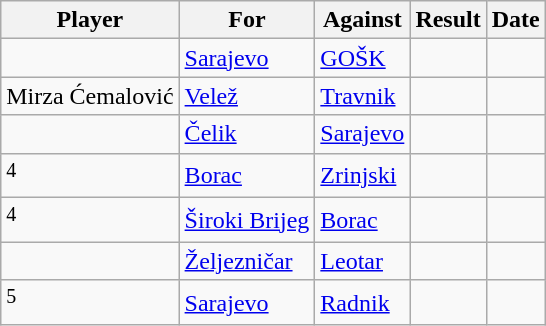<table class="wikitable sortable">
<tr>
<th>Player</th>
<th>For</th>
<th>Against</th>
<th align=center>Result</th>
<th>Date</th>
</tr>
<tr>
<td> </td>
<td><a href='#'>Sarajevo</a></td>
<td><a href='#'>GOŠK</a></td>
<td align="center"></td>
<td></td>
</tr>
<tr>
<td> Mirza Ćemalović</td>
<td><a href='#'>Velež</a></td>
<td><a href='#'>Travnik</a></td>
<td align="center"></td>
<td></td>
</tr>
<tr>
<td> </td>
<td><a href='#'>Čelik</a></td>
<td><a href='#'>Sarajevo</a></td>
<td align="center"></td>
<td></td>
</tr>
<tr>
<td> <sup>4</sup></td>
<td><a href='#'>Borac</a></td>
<td><a href='#'>Zrinjski</a></td>
<td align="center"></td>
<td></td>
</tr>
<tr>
<td> <sup>4</sup></td>
<td><a href='#'>Široki Brijeg</a></td>
<td><a href='#'>Borac</a></td>
<td align="center"></td>
<td></td>
</tr>
<tr>
<td> </td>
<td><a href='#'>Željezničar</a></td>
<td><a href='#'>Leotar</a></td>
<td align="center"></td>
<td></td>
</tr>
<tr>
<td> <sup>5</sup></td>
<td><a href='#'>Sarajevo</a></td>
<td><a href='#'>Radnik</a></td>
<td align="center"></td>
<td></td>
</tr>
</table>
